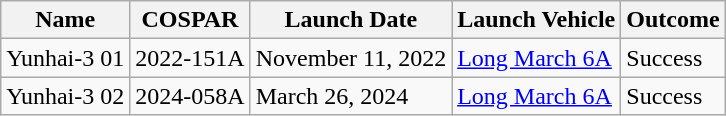<table class="wikitable">
<tr>
<th>Name</th>
<th>COSPAR</th>
<th>Launch Date</th>
<th>Launch Vehicle</th>
<th>Outcome</th>
</tr>
<tr>
<td>Yunhai-3 01</td>
<td>2022-151A</td>
<td>November 11, 2022</td>
<td><a href='#'>Long March 6A</a></td>
<td>Success</td>
</tr>
<tr>
<td>Yunhai-3 02</td>
<td>2024-058A</td>
<td>March 26, 2024</td>
<td><a href='#'>Long March 6A</a></td>
<td>Success</td>
</tr>
</table>
